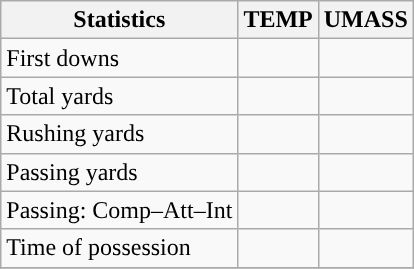<table class="wikitable" style="float: left;">
<tr>
<th>Statistics</th>
<th>TEMP</th>
<th>UMASS</th>
</tr>
<tr>
<td>First downs</td>
<td></td>
<td></td>
</tr>
<tr>
<td>Total yards</td>
<td></td>
<td></td>
</tr>
<tr>
<td>Rushing yards</td>
<td></td>
<td></td>
</tr>
<tr>
<td>Passing yards</td>
<td></td>
<td></td>
</tr>
<tr>
<td>Passing: Comp–Att–Int</td>
<td></td>
<td></td>
</tr>
<tr>
<td>Time of possession</td>
<td></td>
<td></td>
</tr>
<tr>
</tr>
</table>
